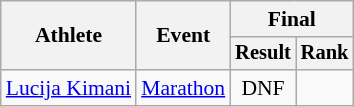<table class=wikitable style="font-size:90%">
<tr>
<th rowspan="2">Athlete</th>
<th rowspan="2">Event</th>
<th colspan="2">Final</th>
</tr>
<tr style="font-size:95%">
<th>Result</th>
<th>Rank</th>
</tr>
<tr align=center>
<td align=left><a href='#'>Lucija Kimani</a></td>
<td align=left><a href='#'>Marathon</a></td>
<td>DNF</td>
<td></td>
</tr>
</table>
